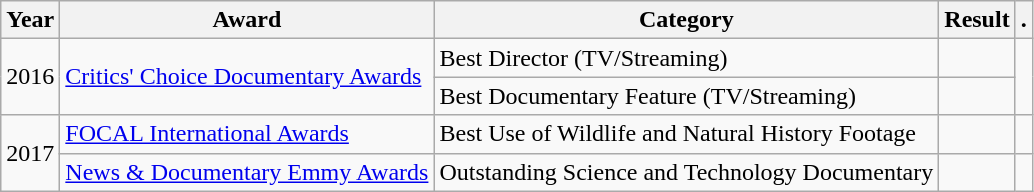<table class="wikitable plainrowheaders">
<tr>
<th>Year</th>
<th>Award</th>
<th>Category</th>
<th>Result</th>
<th>.</th>
</tr>
<tr>
<td rowspan="2">2016</td>
<td rowspan="2"><a href='#'>Critics' Choice Documentary Awards</a></td>
<td>Best Director (TV/Streaming)</td>
<td></td>
<td rowspan="2"></td>
</tr>
<tr>
<td>Best Documentary Feature (TV/Streaming)</td>
<td></td>
</tr>
<tr>
<td rowspan="2">2017</td>
<td><a href='#'>FOCAL International Awards</a></td>
<td>Best Use of Wildlife and Natural History Footage</td>
<td></td>
<td></td>
</tr>
<tr>
<td><a href='#'>News & Documentary Emmy Awards</a></td>
<td>Outstanding Science and Technology Documentary</td>
<td></td>
<td></td>
</tr>
</table>
